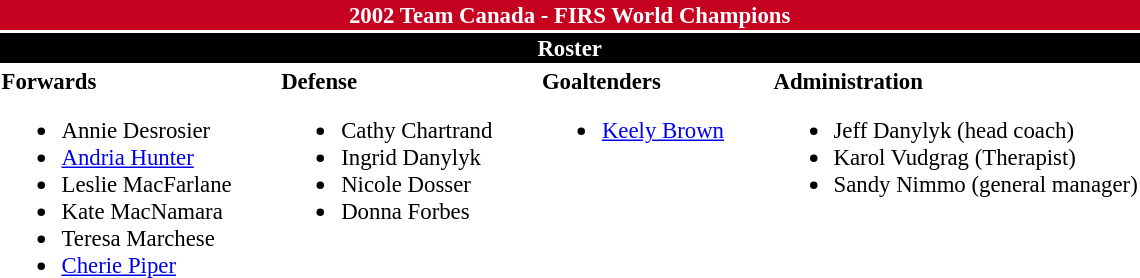<table class="toccolours" style="font-size: 95%;">
<tr>
<th colspan="10" style="background:#c6011f; color:#fff; text-align:center;">2002 Team Canada - FIRS World Champions</th>
</tr>
<tr>
<td colspan="10" style="background:black; color:#fff; text-align:center;"><strong>Roster</strong></td>
</tr>
<tr>
<td valign="top"><strong>Forwards</strong><br><ul><li>Annie Desrosier</li><li><a href='#'>Andria Hunter</a></li><li>Leslie MacFarlane</li><li>Kate MacNamara</li><li>Teresa Marchese</li><li><a href='#'>Cherie Piper</a></li></ul></td>
<td style="width:25px;"></td>
<td valign="top"><strong>Defense</strong><br><ul><li>Cathy Chartrand</li><li>Ingrid Danylyk</li><li>Nicole Dosser</li><li>Donna Forbes</li></ul></td>
<td style="width:25px;"></td>
<td valign="top"><strong>Goaltenders</strong><br><ul><li><a href='#'>Keely Brown</a></li></ul></td>
<td style="width:25px;"></td>
<td valign="top"><strong>Administration</strong><br><ul><li>Jeff Danylyk (head coach)</li><li>Karol Vudgrag (Therapist)</li><li>Sandy Nimmo (general manager)</li></ul></td>
</tr>
</table>
